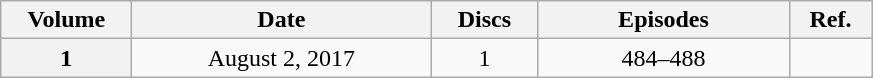<table class="wikitable" style="text-align:center;">
<tr>
<th scope="col" style="width:5em;">Volume</th>
<th scope="col" style="width:12em;">Date</th>
<th scope="col" style="width:4em;">Discs</th>
<th scope="col" style="width:10em;">Episodes</th>
<th scope="col" style="width:3em;">Ref.</th>
</tr>
<tr>
<th scope="row">1</th>
<td>August 2, 2017</td>
<td>1</td>
<td>484–488</td>
<td></td>
</tr>
</table>
